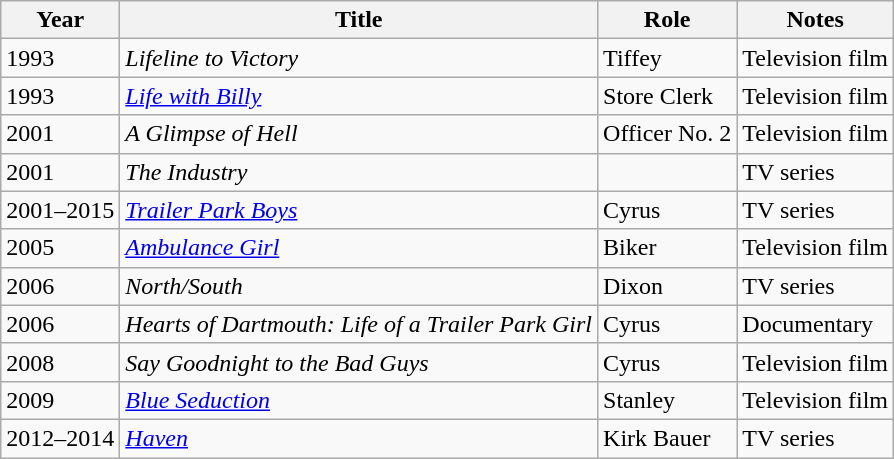<table class="wikitable sortable">
<tr>
<th>Year</th>
<th>Title</th>
<th>Role</th>
<th>Notes</th>
</tr>
<tr>
<td>1993</td>
<td><em>Lifeline to Victory</em></td>
<td>Tiffey</td>
<td>Television film</td>
</tr>
<tr>
<td>1993</td>
<td><em><a href='#'>Life with Billy</a></em></td>
<td>Store Clerk</td>
<td>Television film</td>
</tr>
<tr>
<td rowspan="1">2001</td>
<td><em>A Glimpse of Hell</em></td>
<td>Officer No. 2</td>
<td>Television film</td>
</tr>
<tr>
<td rowspan="1">2001</td>
<td><em>The Industry</em></td>
<td></td>
<td>TV series</td>
</tr>
<tr>
<td>2001–2015</td>
<td><em><a href='#'>Trailer Park Boys</a></em></td>
<td>Cyrus</td>
<td>TV series</td>
</tr>
<tr>
<td>2005</td>
<td><em><a href='#'>Ambulance Girl</a></em></td>
<td>Biker</td>
<td>Television film</td>
</tr>
<tr>
<td rowspan="1">2006</td>
<td><em>North/South</em></td>
<td>Dixon</td>
<td>TV series</td>
</tr>
<tr>
<td rowspan="1">2006</td>
<td><em>Hearts of Dartmouth: Life of a Trailer Park Girl</em></td>
<td>Cyrus</td>
<td>Documentary</td>
</tr>
<tr>
<td>2008</td>
<td><em>Say Goodnight to the Bad Guys</em></td>
<td>Cyrus</td>
<td>Television film</td>
</tr>
<tr>
<td>2009</td>
<td><em><a href='#'>Blue Seduction</a></em></td>
<td>Stanley</td>
<td>Television film</td>
</tr>
<tr>
<td>2012–2014</td>
<td><em><a href='#'>Haven</a></em></td>
<td>Kirk Bauer</td>
<td>TV series</td>
</tr>
</table>
